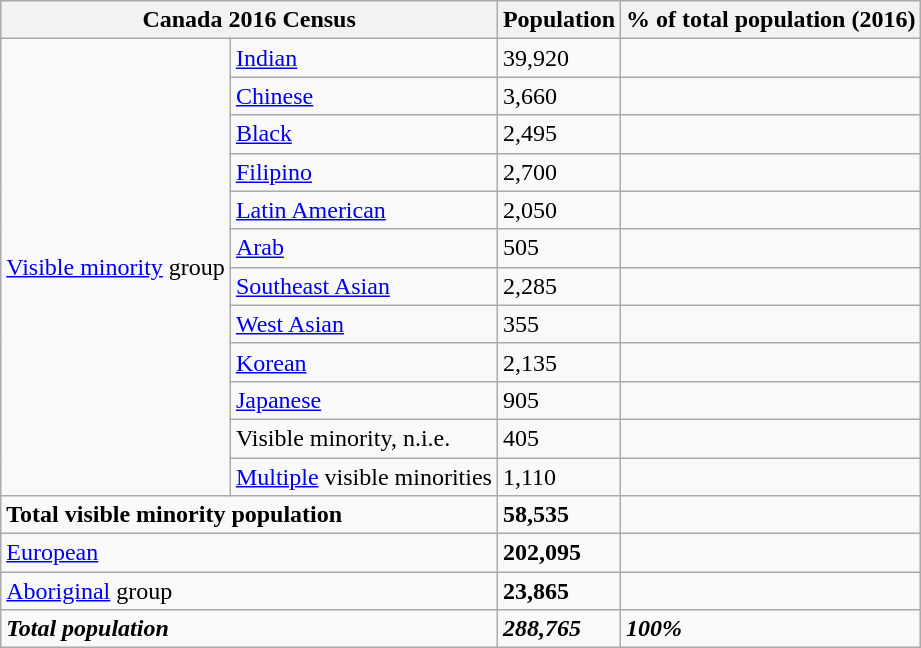<table class="wikitable">
<tr>
<th colspan="2">Canada 2016 Census </th>
<th>Population</th>
<th>% of total population (2016)</th>
</tr>
<tr>
<td rowspan="12"><a href='#'>Visible minority</a> group</td>
<td><a href='#'>Indian</a></td>
<td>39,920</td>
<td></td>
</tr>
<tr>
<td><a href='#'>Chinese</a></td>
<td>3,660</td>
<td></td>
</tr>
<tr>
<td><a href='#'>Black</a></td>
<td>2,495</td>
<td></td>
</tr>
<tr>
<td><a href='#'>Filipino</a></td>
<td>2,700</td>
<td></td>
</tr>
<tr>
<td><a href='#'>Latin American</a></td>
<td>2,050</td>
<td></td>
</tr>
<tr>
<td><a href='#'>Arab</a></td>
<td>505</td>
<td></td>
</tr>
<tr>
<td><a href='#'>Southeast Asian</a></td>
<td>2,285</td>
<td></td>
</tr>
<tr>
<td><a href='#'>West Asian</a></td>
<td>355</td>
<td></td>
</tr>
<tr>
<td><a href='#'>Korean</a></td>
<td>2,135</td>
<td></td>
</tr>
<tr>
<td><a href='#'>Japanese</a></td>
<td>905</td>
<td></td>
</tr>
<tr>
<td>Visible minority, n.i.e.</td>
<td>405</td>
<td></td>
</tr>
<tr>
<td><a href='#'>Multiple</a> visible minorities</td>
<td>1,110</td>
<td></td>
</tr>
<tr>
<td colspan="2"><strong>Total visible minority population</strong></td>
<td><strong>58,535</strong></td>
<td><strong></strong></td>
</tr>
<tr>
<td colspan="2"><a href='#'>European</a></td>
<td><strong>202,095</strong></td>
<td><strong></strong></td>
</tr>
<tr>
<td colspan="2"><a href='#'>Aboriginal</a> group</td>
<td><strong>23,865</strong></td>
<td><strong></strong></td>
</tr>
<tr>
<td colspan="2"><strong><em>Total population</em></strong></td>
<td><strong><em>288,765</em></strong></td>
<td><strong><em>100%</em></strong></td>
</tr>
</table>
